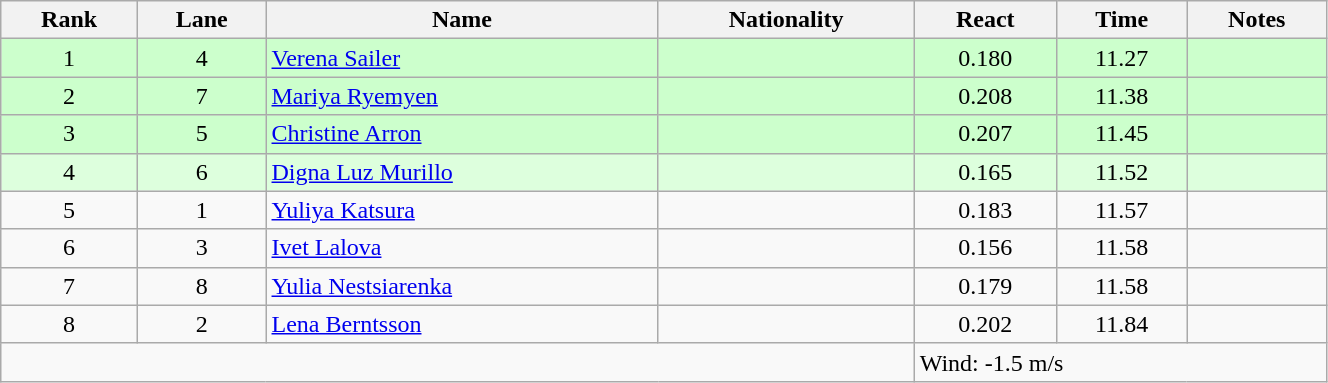<table class="wikitable sortable" style="text-align:center;width: 70%">
<tr>
<th>Rank</th>
<th>Lane</th>
<th>Name</th>
<th>Nationality</th>
<th>React</th>
<th>Time</th>
<th>Notes</th>
</tr>
<tr bgcolor=ccffcc>
<td>1</td>
<td>4</td>
<td align="left"><a href='#'>Verena Sailer</a></td>
<td align=left></td>
<td>0.180</td>
<td>11.27</td>
<td></td>
</tr>
<tr bgcolor=ccffcc>
<td>2</td>
<td>7</td>
<td align="left"><a href='#'>Mariya Ryemyen</a></td>
<td align=left></td>
<td>0.208</td>
<td>11.38</td>
<td></td>
</tr>
<tr bgcolor=ccffcc>
<td>3</td>
<td>5</td>
<td align="left"><a href='#'>Christine Arron</a></td>
<td align=left></td>
<td>0.207</td>
<td>11.45</td>
<td></td>
</tr>
<tr bgcolor=ddffdd>
<td>4</td>
<td>6</td>
<td align="left"><a href='#'>Digna Luz Murillo</a></td>
<td align=left></td>
<td>0.165</td>
<td>11.52</td>
<td></td>
</tr>
<tr>
<td>5</td>
<td>1</td>
<td align="left"><a href='#'>Yuliya Katsura</a></td>
<td align=left></td>
<td>0.183</td>
<td>11.57</td>
<td></td>
</tr>
<tr>
<td>6</td>
<td>3</td>
<td align="left"><a href='#'>Ivet Lalova</a></td>
<td align=left></td>
<td>0.156</td>
<td>11.58</td>
<td></td>
</tr>
<tr>
<td>7</td>
<td>8</td>
<td align="left"><a href='#'>Yulia Nestsiarenka</a></td>
<td align=left></td>
<td>0.179</td>
<td>11.58</td>
<td></td>
</tr>
<tr>
<td>8</td>
<td>2</td>
<td align="left"><a href='#'>Lena Berntsson</a></td>
<td align=left></td>
<td>0.202</td>
<td>11.84</td>
<td></td>
</tr>
<tr>
<td colspan=4></td>
<td colspan=3 align=left>Wind: -1.5 m/s</td>
</tr>
</table>
